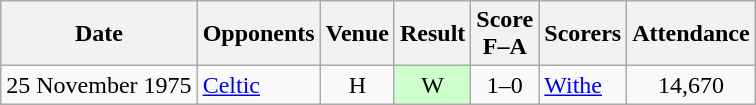<table class="wikitable plainrowheaders" style="text-align:center">
<tr>
<th scope="col">Date</th>
<th scope="col">Opponents</th>
<th scope="col">Venue</th>
<th scope="col">Result</th>
<th scope="col">Score<br>F–A</th>
<th scope="col">Scorers</th>
<th scope="col">Attendance</th>
</tr>
<tr>
<td align="left">25 November 1975</td>
<td align="left"><a href='#'>Celtic</a></td>
<td>H</td>
<td style="background:#cfc">W</td>
<td>1–0</td>
<td align="left"><a href='#'>Withe</a></td>
<td>14,670</td>
</tr>
</table>
